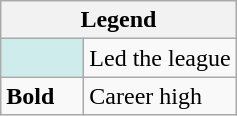<table class="wikitable mw-collapsible">
<tr>
<th colspan="2">Legend</th>
</tr>
<tr>
<td style="background:#cfecec; width:3em;"></td>
<td>Led the league</td>
</tr>
<tr>
<td><strong>Bold</strong></td>
<td>Career high</td>
</tr>
</table>
